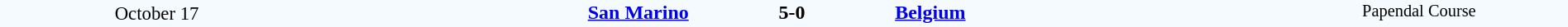<table style="width: 100%; background:#F5FAFF;" cellspacing="0">
<tr>
<td style=font-size:95% align=center rowspan=3 width=20%>October 17</td>
</tr>
<tr>
<td width=24% align=right><strong><a href='#'>San Marino</a></strong> </td>
<td align=center width=13%><strong>5-0</strong></td>
<td width=24%> <strong><a href='#'>Belgium</a></strong></td>
<td style=font-size:85% rowspan=3 valign=top align=center>Papendal Course</td>
</tr>
<tr style=font-size:85%>
<td align=right valign=top></td>
<td></td>
<td valign=top></td>
</tr>
</table>
